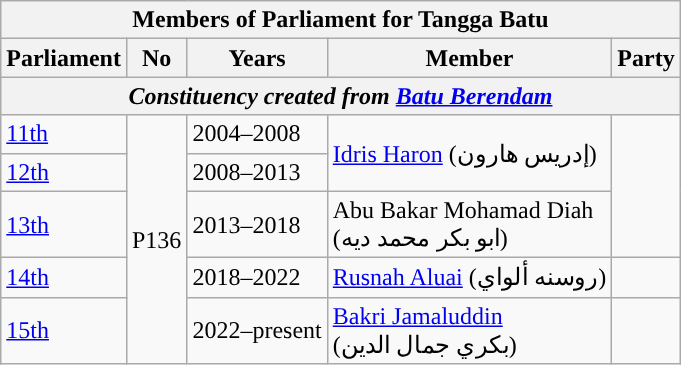<table class=wikitable>
<tr>
<th colspan="5">Members of Parliament for Tangga Batu</th>
</tr>
<tr>
<th>Parliament</th>
<th>No</th>
<th>Years</th>
<th>Member</th>
<th>Party</th>
</tr>
<tr>
<th colspan="5" align="center"><em>Constituency created from <a href='#'>Batu Berendam</a></em></th>
</tr>
<tr>
<td><a href='#'>11th</a></td>
<td rowspan="5">P136</td>
<td>2004–2008</td>
<td rowspan=2><a href='#'>Idris Haron</a> (إدريس هارون‎)</td>
<td rowspan=3></td>
</tr>
<tr>
<td><a href='#'>12th</a></td>
<td>2008–2013</td>
</tr>
<tr>
<td><a href='#'>13th</a></td>
<td>2013–2018</td>
<td>Abu Bakar Mohamad Diah <br> (ابو بكر محمد ديه)</td>
</tr>
<tr>
<td><a href='#'>14th</a></td>
<td>2018–2022</td>
<td><a href='#'>Rusnah Aluai</a> (روسنه ألواي)</td>
<td></td>
</tr>
<tr>
<td><a href='#'>15th</a></td>
<td>2022–present</td>
<td><a href='#'>Bakri Jamaluddin</a> <br> (بكري جمال الدين)</td>
<td></td>
</tr>
</table>
